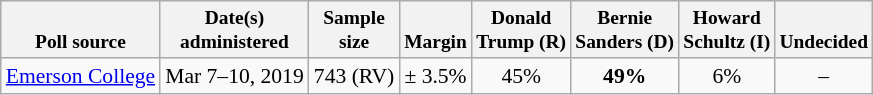<table class="wikitable" style="font-size:90%;text-align:center;">
<tr valign=bottom style="font-size:90%;">
<th>Poll source</th>
<th>Date(s)<br>administered</th>
<th>Sample<br>size</th>
<th>Margin<br></th>
<th>Donald<br>Trump (R)</th>
<th>Bernie<br>Sanders (D)</th>
<th>Howard<br>Schultz (I)</th>
<th>Undecided</th>
</tr>
<tr>
<td style="text-align:left;"><a href='#'>Emerson College</a></td>
<td>Mar 7–10, 2019</td>
<td>743 (RV)</td>
<td>± 3.5%</td>
<td>45%</td>
<td><strong>49%</strong></td>
<td>6%</td>
<td>–</td>
</tr>
</table>
